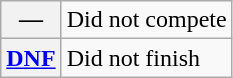<table class="wikitable">
<tr>
<th scope="row">—</th>
<td>Did not compete</td>
</tr>
<tr>
<th scope="row"><a href='#'>DNF</a></th>
<td>Did not finish</td>
</tr>
</table>
